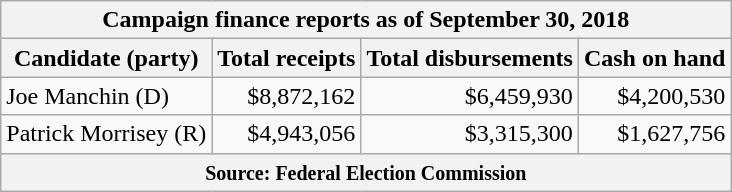<table class="wikitable sortable">
<tr>
<th colspan=4>Campaign finance reports as of September 30, 2018</th>
</tr>
<tr style="text-align:center;">
<th>Candidate (party)</th>
<th>Total receipts</th>
<th>Total disbursements</th>
<th>Cash on hand</th>
</tr>
<tr>
<td>Joe Manchin (D)</td>
<td align="right">$8,872,162</td>
<td align="right">$6,459,930</td>
<td align="right">$4,200,530</td>
</tr>
<tr>
<td>Patrick Morrisey (R)</td>
<td align="right">$4,943,056</td>
<td align="right">$3,315,300</td>
<td align="right">$1,627,756</td>
</tr>
<tr>
<th colspan="4"><small>Source: Federal Election Commission</small></th>
</tr>
</table>
